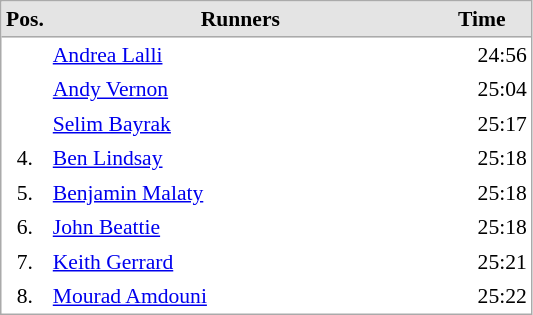<table cellspacing="0" cellpadding="3" style="border:1px solid #AAAAAA;font-size:90%">
<tr bgcolor="#E4E4E4">
<th style="border-bottom:1px solid #AAAAAA" width=10>Pos.</th>
<th style="border-bottom:1px solid #AAAAAA" width=250>Runners</th>
<th style="border-bottom:1px solid #AAAAAA" width=60>Time</th>
</tr>
<tr align="center">
<td align="center"></td>
<td align="left"> <a href='#'>Andrea Lalli</a></td>
<td align="right">24:56</td>
</tr>
<tr align="center">
<td align="center"></td>
<td align="left"> <a href='#'>Andy Vernon</a></td>
<td align="right">25:04</td>
</tr>
<tr align="center">
<td align="center"></td>
<td align="left"> <a href='#'>Selim Bayrak</a></td>
<td align="right">25:17</td>
</tr>
<tr align="center">
<td align="center">4.</td>
<td align="left"> <a href='#'>Ben Lindsay</a></td>
<td align="right">25:18</td>
</tr>
<tr align="center">
<td align="center">5.</td>
<td align="left"> <a href='#'>Benjamin Malaty</a></td>
<td align="right">25:18</td>
</tr>
<tr align="center">
<td align="center">6.</td>
<td align="left"> <a href='#'>John Beattie</a></td>
<td align="right">25:18</td>
</tr>
<tr align="center">
<td align="center">7.</td>
<td align="left"> <a href='#'>Keith Gerrard</a></td>
<td align="right">25:21</td>
</tr>
<tr align="center">
<td align="center">8.</td>
<td align="left"> <a href='#'>Mourad Amdouni</a></td>
<td align="right">25:22</td>
</tr>
</table>
